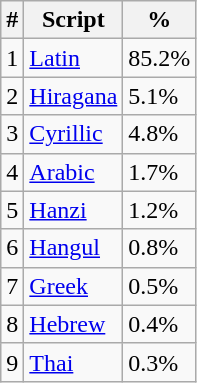<table class="wikitable sortable">
<tr>
<th>#</th>
<th>Script</th>
<th>%</th>
</tr>
<tr>
<td>1</td>
<td><a href='#'>Latin</a></td>
<td>85.2%</td>
</tr>
<tr>
<td>2</td>
<td><a href='#'>Hiragana</a></td>
<td>5.1%</td>
</tr>
<tr>
<td>3</td>
<td><a href='#'>Cyrillic</a></td>
<td>4.8%</td>
</tr>
<tr>
<td>4</td>
<td><a href='#'>Arabic</a></td>
<td>1.7%</td>
</tr>
<tr>
<td>5</td>
<td><a href='#'>Hanzi</a></td>
<td>1.2%</td>
</tr>
<tr>
<td>6</td>
<td><a href='#'>Hangul</a></td>
<td>0.8%</td>
</tr>
<tr>
<td>7</td>
<td><a href='#'>Greek</a></td>
<td>0.5%</td>
</tr>
<tr>
<td>8</td>
<td><a href='#'>Hebrew</a></td>
<td>0.4%</td>
</tr>
<tr>
<td>9</td>
<td><a href='#'>Thai</a></td>
<td>0.3%</td>
</tr>
</table>
